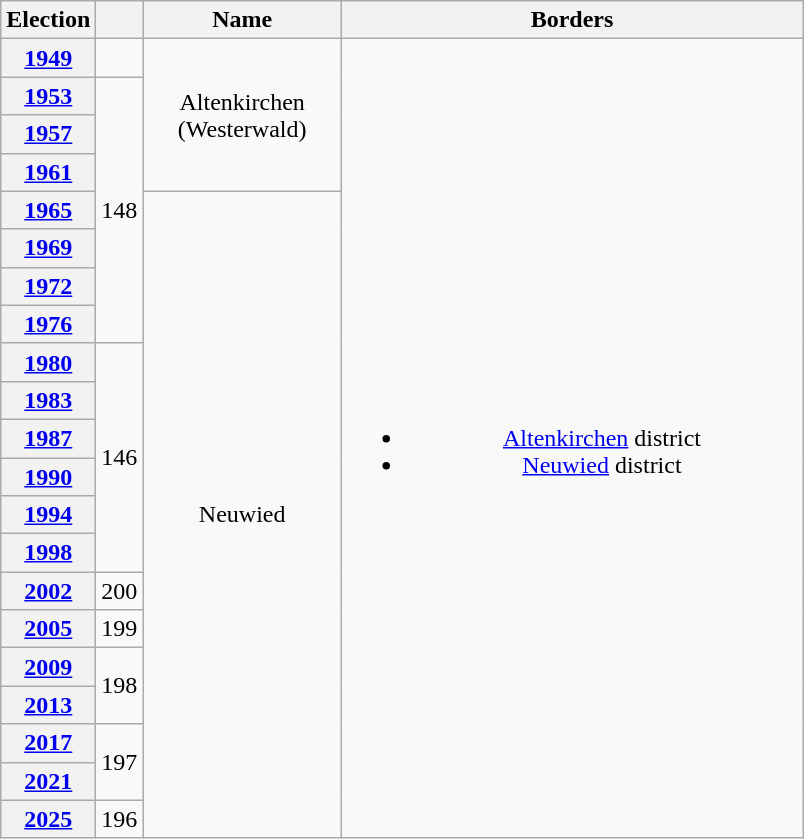<table class=wikitable style="text-align:center">
<tr>
<th>Election</th>
<th></th>
<th width=125px>Name</th>
<th width=300px>Borders</th>
</tr>
<tr>
<th><a href='#'>1949</a></th>
<td></td>
<td rowspan=4>Altenkirchen (Westerwald)</td>
<td rowspan=21><br><ul><li><a href='#'>Altenkirchen</a> district</li><li><a href='#'>Neuwied</a> district</li></ul></td>
</tr>
<tr>
<th><a href='#'>1953</a></th>
<td rowspan=7>148</td>
</tr>
<tr>
<th><a href='#'>1957</a></th>
</tr>
<tr>
<th><a href='#'>1961</a></th>
</tr>
<tr>
<th><a href='#'>1965</a></th>
<td rowspan=17>Neuwied</td>
</tr>
<tr>
<th><a href='#'>1969</a></th>
</tr>
<tr>
<th><a href='#'>1972</a></th>
</tr>
<tr>
<th><a href='#'>1976</a></th>
</tr>
<tr>
<th><a href='#'>1980</a></th>
<td rowspan=6>146</td>
</tr>
<tr>
<th><a href='#'>1983</a></th>
</tr>
<tr>
<th><a href='#'>1987</a></th>
</tr>
<tr>
<th><a href='#'>1990</a></th>
</tr>
<tr>
<th><a href='#'>1994</a></th>
</tr>
<tr>
<th><a href='#'>1998</a></th>
</tr>
<tr>
<th><a href='#'>2002</a></th>
<td>200</td>
</tr>
<tr>
<th><a href='#'>2005</a></th>
<td>199</td>
</tr>
<tr>
<th><a href='#'>2009</a></th>
<td rowspan=2>198</td>
</tr>
<tr>
<th><a href='#'>2013</a></th>
</tr>
<tr>
<th><a href='#'>2017</a></th>
<td rowspan=2>197</td>
</tr>
<tr>
<th><a href='#'>2021</a></th>
</tr>
<tr>
<th><a href='#'>2025</a></th>
<td>196</td>
</tr>
</table>
